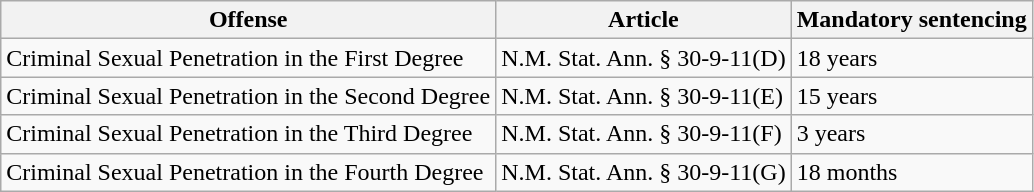<table class="wikitable">
<tr>
<th>Offense</th>
<th>Article</th>
<th>Mandatory sentencing</th>
</tr>
<tr>
<td>Criminal Sexual Penetration in the First Degree</td>
<td>N.M. Stat. Ann. § 30-9-11(D)</td>
<td>18 years</td>
</tr>
<tr>
<td>Criminal Sexual Penetration in the Second Degree</td>
<td>N.M. Stat. Ann. § 30-9-11(E)</td>
<td>15 years</td>
</tr>
<tr>
<td>Criminal Sexual Penetration in the Third Degree</td>
<td>N.M. Stat. Ann. § 30-9-11(F)</td>
<td>3 years</td>
</tr>
<tr>
<td>Criminal Sexual Penetration in the Fourth Degree</td>
<td>N.M. Stat. Ann. § 30-9-11(G)</td>
<td>18 months</td>
</tr>
</table>
